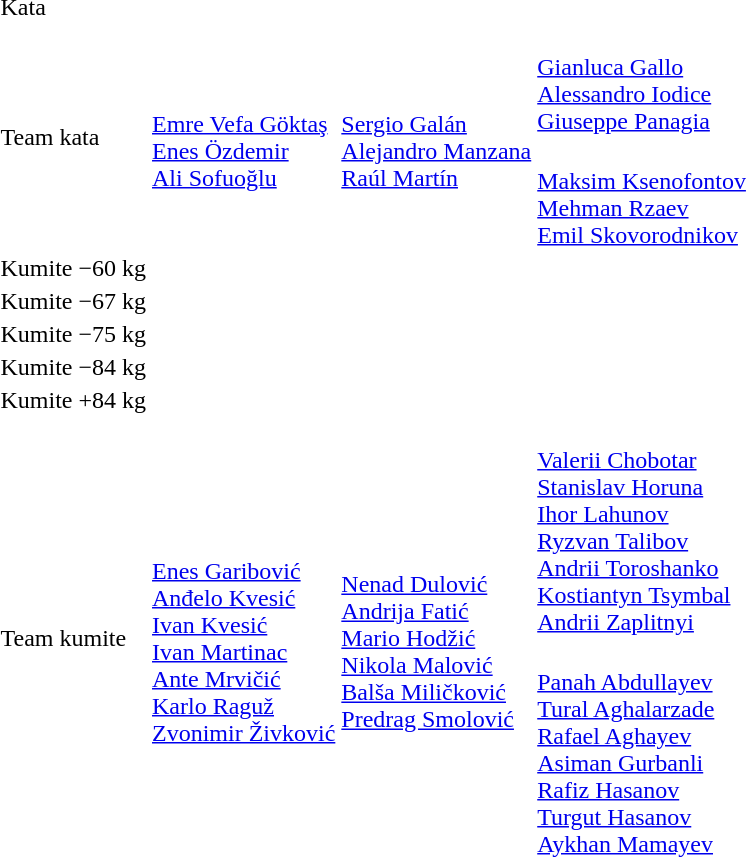<table>
<tr>
</tr>
<tr>
<td rowspan=2>Kata</td>
<td rowspan=2></td>
<td rowspan=2></td>
<td></td>
</tr>
<tr>
<td></td>
</tr>
<tr>
<td rowspan=2>Team kata</td>
<td rowspan=2><br><a href='#'>Emre Vefa Göktaş</a><br><a href='#'>Enes Özdemir</a><br><a href='#'>Ali Sofuoğlu</a></td>
<td rowspan=2><br><a href='#'>Sergio Galán</a><br><a href='#'>Alejandro Manzana</a><br><a href='#'>Raúl Martín</a></td>
<td><br><a href='#'>Gianluca Gallo</a><br><a href='#'>Alessandro Iodice</a><br><a href='#'>Giuseppe Panagia</a></td>
</tr>
<tr>
<td><br><a href='#'>Maksim Ksenofontov</a><br><a href='#'>Mehman Rzaev</a><br><a href='#'>Emil Skovorodnikov</a></td>
</tr>
<tr>
<td rowspan=2>Kumite −60 kg</td>
<td rowspan=2></td>
<td rowspan=2></td>
<td></td>
</tr>
<tr>
<td></td>
</tr>
<tr>
<td rowspan=2>Kumite −67 kg</td>
<td rowspan=2></td>
<td rowspan=2></td>
<td></td>
</tr>
<tr>
<td></td>
</tr>
<tr>
<td rowspan=2>Kumite −75 kg</td>
<td rowspan=2></td>
<td rowspan=2></td>
<td></td>
</tr>
<tr>
<td></td>
</tr>
<tr>
<td rowspan=2>Kumite −84 kg</td>
<td rowspan=2></td>
<td rowspan=2></td>
<td></td>
</tr>
<tr>
<td></td>
</tr>
<tr>
<td rowspan=2>Kumite +84 kg</td>
<td rowspan=2></td>
<td rowspan=2></td>
<td></td>
</tr>
<tr>
<td></td>
</tr>
<tr>
<td rowspan=2>Team kumite</td>
<td rowspan=2><br><a href='#'>Enes Garibović</a><br><a href='#'>Anđelo Kvesić</a><br><a href='#'>Ivan Kvesić</a><br><a href='#'>Ivan Martinac</a><br><a href='#'>Ante Mrvičić</a><br><a href='#'>Karlo Raguž</a><br><a href='#'>Zvonimir Živković</a></td>
<td rowspan=2><br><a href='#'>Nenad Dulović</a><br><a href='#'>Andrija Fatić</a><br><a href='#'>Mario Hodžić</a><br><a href='#'>Nikola Malović</a><br><a href='#'>Balša Miličković</a><br><a href='#'>Predrag Smolović</a></td>
<td><br><a href='#'>Valerii Chobotar</a><br><a href='#'>Stanislav Horuna</a><br><a href='#'>Ihor Lahunov</a><br><a href='#'>Ryzvan Talibov</a><br><a href='#'>Andrii Toroshanko</a><br><a href='#'>Kostiantyn Tsymbal</a><br><a href='#'>Andrii Zaplitnyi</a></td>
</tr>
<tr>
<td><br><a href='#'>Panah Abdullayev</a><br><a href='#'>Tural Aghalarzade</a><br><a href='#'>Rafael Aghayev</a><br><a href='#'>Asiman Gurbanli</a><br><a href='#'>Rafiz Hasanov</a><br><a href='#'>Turgut Hasanov</a><br><a href='#'>Aykhan Mamayev</a></td>
</tr>
</table>
